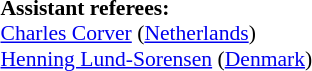<table width=50% style="font-size: 90%">
<tr>
<td><br><strong>Assistant referees:</strong>
<br><a href='#'>Charles Corver</a> (<a href='#'>Netherlands</a>)
<br><a href='#'>Henning Lund-Sorensen</a> (<a href='#'>Denmark</a>)</td>
</tr>
</table>
